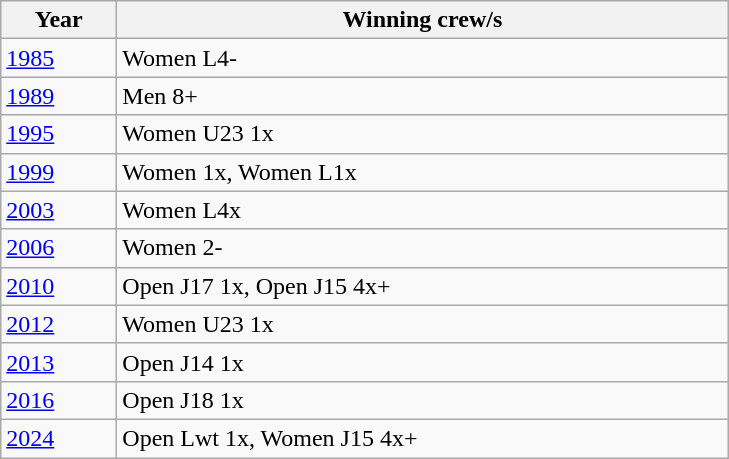<table class="wikitable">
<tr>
<th width=70>Year</th>
<th width=400>Winning crew/s</th>
</tr>
<tr>
<td><a href='#'>1985</a></td>
<td>Women L4-</td>
</tr>
<tr>
<td><a href='#'>1989</a></td>
<td>Men 8+</td>
</tr>
<tr>
<td><a href='#'>1995</a></td>
<td>Women U23 1x</td>
</tr>
<tr>
<td><a href='#'>1999</a></td>
<td>Women 1x, Women L1x</td>
</tr>
<tr>
<td><a href='#'>2003</a></td>
<td>Women L4x</td>
</tr>
<tr>
<td><a href='#'>2006</a></td>
<td>Women 2-</td>
</tr>
<tr>
<td><a href='#'>2010</a></td>
<td>Open J17 1x, Open J15 4x+</td>
</tr>
<tr>
<td><a href='#'>2012</a></td>
<td>Women U23 1x</td>
</tr>
<tr>
<td><a href='#'>2013</a></td>
<td>Open J14 1x</td>
</tr>
<tr>
<td><a href='#'>2016</a></td>
<td>Open J18 1x</td>
</tr>
<tr>
<td><a href='#'>2024</a></td>
<td>Open Lwt 1x, Women J15 4x+</td>
</tr>
</table>
